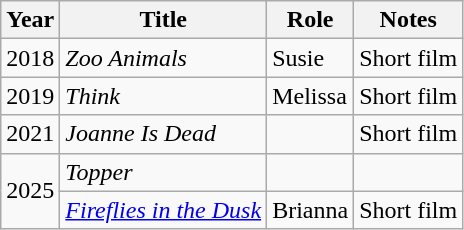<table class="wikitable sortable">
<tr>
<th>Year</th>
<th>Title</th>
<th>Role</th>
<th>Notes</th>
</tr>
<tr>
<td>2018</td>
<td><em>Zoo Animals</em></td>
<td>Susie</td>
<td>Short film</td>
</tr>
<tr>
<td>2019</td>
<td><em>Think</em></td>
<td>Melissa</td>
<td>Short film</td>
</tr>
<tr>
<td>2021</td>
<td><em>Joanne Is Dead</em></td>
<td></td>
<td>Short film</td>
</tr>
<tr>
<td rowspan="2">2025</td>
<td><em>Topper</em></td>
<td></td>
<td></td>
</tr>
<tr>
<td><em><a href='#'>Fireflies in the Dusk</a></em></td>
<td>Brianna</td>
<td>Short film</td>
</tr>
</table>
